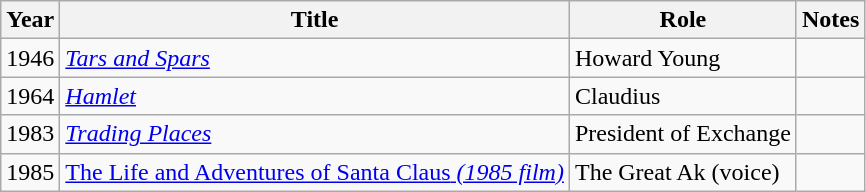<table class="wikitable">
<tr>
<th>Year</th>
<th>Title</th>
<th>Role</th>
<th>Notes</th>
</tr>
<tr>
<td>1946</td>
<td><em><a href='#'>Tars and Spars</a></em></td>
<td>Howard Young</td>
<td></td>
</tr>
<tr>
<td>1964</td>
<td><em><a href='#'>Hamlet</a></em></td>
<td>Claudius</td>
<td></td>
</tr>
<tr>
<td>1983</td>
<td><em><a href='#'>Trading Places</a></em></td>
<td>President of Exchange</td>
<td></td>
</tr>
<tr>
<td>1985</td>
<td><em><a href='#'></em>The Life and Adventures of Santa Claus<em> (1985 film)</a></em></td>
<td>The Great Ak (voice)</td>
<td></td>
</tr>
</table>
